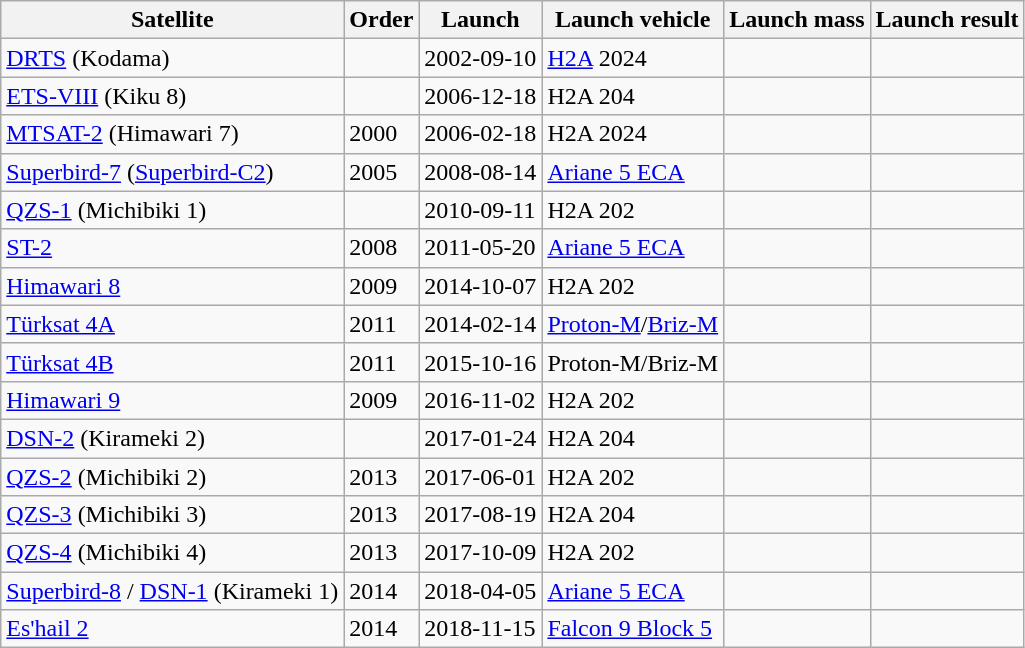<table class="wikitable">
<tr>
<th>Satellite</th>
<th>Order</th>
<th>Launch</th>
<th>Launch vehicle</th>
<th>Launch mass</th>
<th>Launch result</th>
</tr>
<tr>
<td><a href='#'>DRTS</a> (Kodama)</td>
<td></td>
<td>2002-09-10</td>
<td><a href='#'>H2A</a> 2024</td>
<td></td>
<td></td>
</tr>
<tr>
<td><a href='#'>ETS-VIII</a> (Kiku 8)</td>
<td></td>
<td>2006-12-18</td>
<td>H2A 204</td>
<td></td>
<td></td>
</tr>
<tr>
<td><a href='#'>MTSAT-2</a> (Himawari 7)</td>
<td>2000</td>
<td>2006-02-18</td>
<td>H2A 2024</td>
<td></td>
<td></td>
</tr>
<tr>
<td><a href='#'>Superbird-7</a> (<a href='#'>Superbird-C2</a>)</td>
<td>2005</td>
<td>2008-08-14</td>
<td><a href='#'>Ariane 5 ECA</a></td>
<td></td>
<td></td>
</tr>
<tr>
<td><a href='#'>QZS-1</a> (Michibiki 1)</td>
<td></td>
<td>2010-09-11</td>
<td>H2A 202</td>
<td></td>
<td></td>
</tr>
<tr>
<td><a href='#'>ST-2</a></td>
<td>2008</td>
<td>2011-05-20</td>
<td><a href='#'>Ariane 5 ECA</a></td>
<td></td>
<td></td>
</tr>
<tr>
<td><a href='#'>Himawari 8</a></td>
<td>2009</td>
<td>2014-10-07</td>
<td>H2A 202</td>
<td></td>
<td></td>
</tr>
<tr>
<td><a href='#'>Türksat 4A</a></td>
<td>2011</td>
<td>2014-02-14</td>
<td><a href='#'>Proton-M</a>/<a href='#'>Briz-M</a></td>
<td></td>
<td></td>
</tr>
<tr>
<td><a href='#'>Türksat 4B</a></td>
<td>2011</td>
<td>2015-10-16</td>
<td>Proton-M/Briz-M</td>
<td></td>
<td></td>
</tr>
<tr>
<td><a href='#'>Himawari 9</a></td>
<td>2009</td>
<td>2016-11-02</td>
<td>H2A 202</td>
<td></td>
<td></td>
</tr>
<tr>
<td><a href='#'>DSN-2</a> (Kirameki 2)</td>
<td></td>
<td>2017-01-24</td>
<td>H2A 204</td>
<td></td>
<td></td>
</tr>
<tr>
<td><a href='#'>QZS-2</a> (Michibiki 2)</td>
<td>2013</td>
<td>2017-06-01</td>
<td>H2A 202</td>
<td></td>
<td></td>
</tr>
<tr>
<td><a href='#'>QZS-3</a> (Michibiki 3)</td>
<td>2013</td>
<td>2017-08-19</td>
<td>H2A 204</td>
<td></td>
<td></td>
</tr>
<tr>
<td><a href='#'>QZS-4</a> (Michibiki 4)</td>
<td>2013</td>
<td>2017-10-09</td>
<td>H2A 202</td>
<td></td>
<td></td>
</tr>
<tr>
<td><a href='#'>Superbird-8</a> / <a href='#'>DSN-1</a> (Kirameki 1)</td>
<td>2014</td>
<td>2018-04-05</td>
<td><a href='#'>Ariane 5 ECA</a></td>
<td></td>
<td></td>
</tr>
<tr>
<td><a href='#'>Es'hail 2</a></td>
<td>2014</td>
<td>2018-11-15</td>
<td><a href='#'>Falcon 9 Block 5</a></td>
<td></td>
<td></td>
</tr>
</table>
